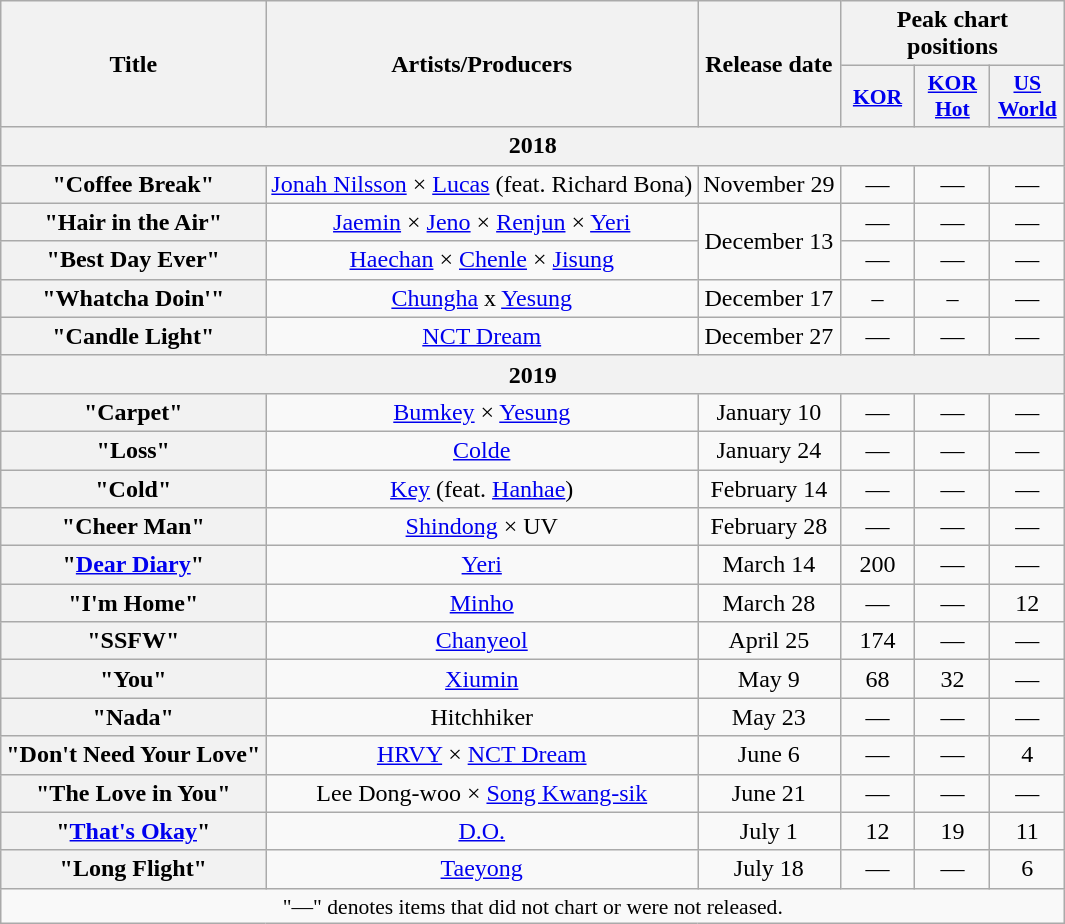<table class="wikitable plainrowheaders" style="text-align:center;">
<tr>
<th rowspan="2">Title</th>
<th rowspan="2">Artists/Producers</th>
<th rowspan="2">Release date</th>
<th colspan="3">Peak chart<br>positions</th>
</tr>
<tr>
<th style="width:3em;font-size:90%;"><a href='#'>KOR</a><br></th>
<th scope="col" style="width:3em;font-size:90%;"><a href='#'>KOR Hot</a><br></th>
<th style="width:3em;font-size:90%;"><a href='#'>US<br>World</a><br></th>
</tr>
<tr>
<th colspan=6>2018</th>
</tr>
<tr>
<th scope="row">"Coffee Break"</th>
<td><a href='#'>Jonah Nilsson</a> × <a href='#'>Lucas</a> (feat. Richard Bona)</td>
<td>November 29</td>
<td>—</td>
<td>—</td>
<td>—</td>
</tr>
<tr>
<th scope=row>"Hair in the Air"</th>
<td><a href='#'>Jaemin</a> × <a href='#'>Jeno</a> × <a href='#'>Renjun</a> × <a href='#'>Yeri</a></td>
<td rowspan='2'>December 13</td>
<td>—</td>
<td>—</td>
<td>—</td>
</tr>
<tr>
<th scope=row>"Best Day Ever"</th>
<td><a href='#'>Haechan</a> × <a href='#'>Chenle</a> × <a href='#'>Jisung</a></td>
<td>—</td>
<td>—</td>
<td>—</td>
</tr>
<tr>
<th scope=row>"Whatcha Doin'" </th>
<td><a href='#'>Chungha</a> x <a href='#'>Yesung</a></td>
<td>December 17</td>
<td>–</td>
<td>–</td>
<td>—</td>
</tr>
<tr>
<th scope=row>"Candle Light" </th>
<td><a href='#'>NCT Dream</a></td>
<td>December 27</td>
<td>—</td>
<td>—</td>
<td>—</td>
</tr>
<tr>
<th colspan=6>2019</th>
</tr>
<tr>
<th scope=row>"Carpet"</th>
<td><a href='#'>Bumkey</a> × <a href='#'>Yesung</a></td>
<td>January 10</td>
<td>—</td>
<td>—</td>
<td>—</td>
</tr>
<tr>
<th scope=row>"Loss" </th>
<td><a href='#'>Colde</a></td>
<td>January 24</td>
<td>—</td>
<td>—</td>
<td>—</td>
</tr>
<tr>
<th scope=row>"Cold"</th>
<td><a href='#'>Key</a> (feat. <a href='#'>Hanhae</a>)</td>
<td>February 14</td>
<td>—</td>
<td>—</td>
<td>—</td>
</tr>
<tr>
<th scope=row>"Cheer Man" </th>
<td><a href='#'>Shindong</a> × UV</td>
<td>February 28</td>
<td>—</td>
<td>—</td>
<td>—</td>
</tr>
<tr>
<th scope=row>"<a href='#'>Dear Diary</a>" </th>
<td><a href='#'>Yeri</a></td>
<td>March 14</td>
<td>200</td>
<td>—</td>
<td>—</td>
</tr>
<tr>
<th scope=row>"I'm Home" </th>
<td><a href='#'>Minho</a></td>
<td>March 28</td>
<td>—</td>
<td>—</td>
<td>12</td>
</tr>
<tr>
<th scope=row>"SSFW" </th>
<td><a href='#'>Chanyeol</a></td>
<td>April 25</td>
<td>174</td>
<td>—</td>
<td>—</td>
</tr>
<tr>
<th scope=row>"You" </th>
<td><a href='#'>Xiumin</a></td>
<td>May 9</td>
<td>68</td>
<td>32</td>
<td>—</td>
</tr>
<tr>
<th scope=row>"Nada"</th>
<td>Hitchhiker</td>
<td>May 23</td>
<td>—</td>
<td>—</td>
<td>—</td>
</tr>
<tr>
<th scope=row>"Don't Need Your Love"</th>
<td><a href='#'>HRVY</a> × <a href='#'>NCT Dream</a></td>
<td>June 6</td>
<td>—</td>
<td>—</td>
<td>4</td>
</tr>
<tr>
<th scope=row>"The Love in You" </th>
<td>Lee Dong-woo × <a href='#'>Song Kwang-sik</a></td>
<td>June 21</td>
<td>—</td>
<td>—</td>
<td>—</td>
</tr>
<tr>
<th scope=row>"<a href='#'>That's Okay</a>" </th>
<td><a href='#'>D.O.</a></td>
<td>July 1</td>
<td>12</td>
<td>19</td>
<td>11</td>
</tr>
<tr>
<th scope=row>"Long Flight"</th>
<td><a href='#'>Taeyong</a></td>
<td>July 18</td>
<td>—</td>
<td>—</td>
<td>6</td>
</tr>
<tr>
<td colspan="6" style="font-size:90%;">"—" denotes items that did not chart or were not released.</td>
</tr>
</table>
